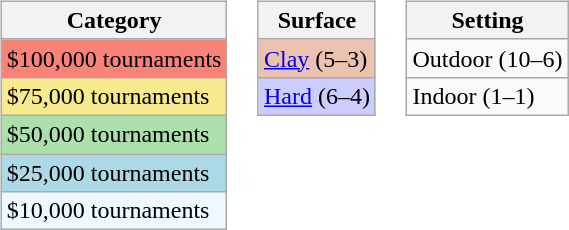<table>
<tr valign=top>
<td><br><table class=wikitable>
<tr>
<th>Category</th>
</tr>
<tr bgcolor=#F88379>
<td>$100,000 tournaments</td>
</tr>
<tr bgcolor=#F7E98E>
<td>$75,000 tournaments</td>
</tr>
<tr bgcolor=#ADDFAD>
<td>$50,000 tournaments</td>
</tr>
<tr bgcolor=lightblue>
<td>$25,000 tournaments</td>
</tr>
<tr bgcolor=#f0f8ff>
<td>$10,000 tournaments</td>
</tr>
</table>
</td>
<td><br><table class=wikitable>
<tr>
<th>Surface</th>
</tr>
<tr>
<td bgcolor=EBC2AF><a href='#'>Clay</a> (5–3)</td>
</tr>
<tr>
<td style="background:#ccf;"><a href='#'>Hard</a> (6–4)</td>
</tr>
</table>
</td>
<td><br><table class=wikitable>
<tr>
<th>Setting</th>
</tr>
<tr>
<td>Outdoor (10–6)</td>
</tr>
<tr>
<td>Indoor (1–1)</td>
</tr>
</table>
</td>
</tr>
</table>
